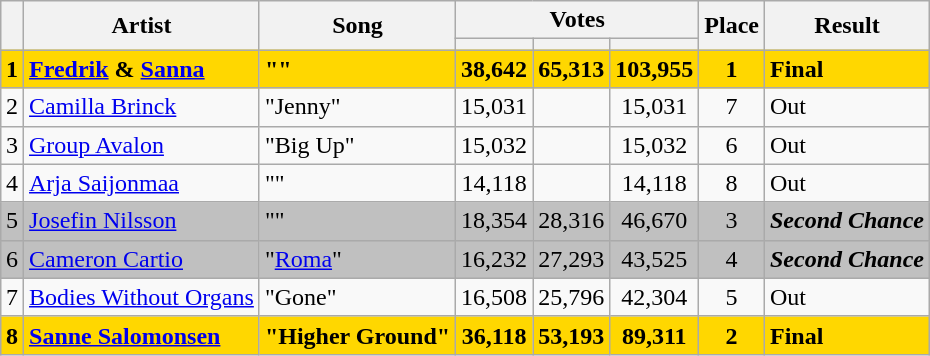<table class="sortable wikitable" style="margin: 1em auto 1em auto; text-align:center;">
<tr>
<th rowspan="2"></th>
<th rowspan="2">Artist</th>
<th rowspan="2">Song</th>
<th colspan="3">Votes</th>
<th rowspan="2">Place</th>
<th rowspan="2" class="unsortable">Result</th>
</tr>
<tr>
<th></th>
<th></th>
<th></th>
</tr>
<tr style="background:gold;">
<td><strong>1</strong></td>
<td align="left"><strong><a href='#'>Fredrik</a> & <a href='#'>Sanna</a></strong></td>
<td align="left"><strong>""</strong></td>
<td><strong>38,642</strong></td>
<td><strong>65,313</strong></td>
<td><strong>103,955</strong></td>
<td><strong>1</strong></td>
<td align="left"><strong>Final</strong></td>
</tr>
<tr>
<td>2</td>
<td align="left"><a href='#'>Camilla Brinck</a></td>
<td align="left">"Jenny"</td>
<td>15,031</td>
<td></td>
<td>15,031</td>
<td>7</td>
<td align="left">Out</td>
</tr>
<tr>
<td>3</td>
<td align="left"><a href='#'>Group Avalon</a></td>
<td align="left">"Big Up"</td>
<td>15,032</td>
<td></td>
<td>15,032</td>
<td>6</td>
<td align="left">Out</td>
</tr>
<tr>
<td>4</td>
<td align="left"><a href='#'>Arja Saijonmaa</a></td>
<td align="left">""</td>
<td>14,118</td>
<td></td>
<td>14,118</td>
<td>8</td>
<td align="left">Out</td>
</tr>
<tr style="background:silver;">
<td>5</td>
<td align="left"><a href='#'>Josefin Nilsson</a></td>
<td align="left">""</td>
<td>18,354</td>
<td>28,316</td>
<td>46,670</td>
<td>3</td>
<td align="left"><strong><em>Second Chance</em></strong></td>
</tr>
<tr style="background:silver;">
<td>6</td>
<td align="left"><a href='#'>Cameron Cartio</a></td>
<td align="left">"<a href='#'>Roma</a>"</td>
<td>16,232</td>
<td>27,293</td>
<td>43,525</td>
<td>4</td>
<td align="left"><strong><em>Second Chance</em></strong></td>
</tr>
<tr>
<td>7</td>
<td align="left"><a href='#'>Bodies Without Organs</a></td>
<td align="left">"Gone"</td>
<td>16,508</td>
<td>25,796</td>
<td>42,304</td>
<td>5</td>
<td align="left">Out</td>
</tr>
<tr style="background:gold;">
<td><strong>8</strong></td>
<td align="left"><strong><a href='#'>Sanne Salomonsen</a></strong></td>
<td align="left"><strong>"Higher Ground"</strong></td>
<td><strong>36,118</strong></td>
<td><strong>53,193</strong></td>
<td><strong>89,311</strong></td>
<td><strong>2</strong></td>
<td align="left"><strong>Final</strong></td>
</tr>
</table>
